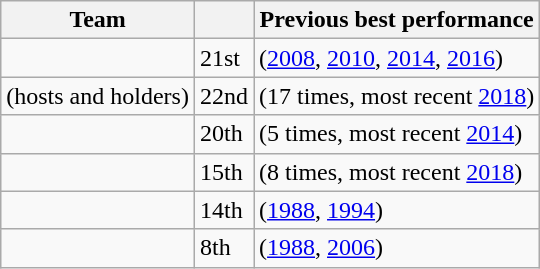<table class="wikitable sortable" style="text-align: left;">
<tr>
<th>Team</th>
<th data-sort-type="number"></th>
<th>Previous best performance</th>
</tr>
<tr>
<td></td>
<td>21st</td>
<td> (<a href='#'>2008</a>, <a href='#'>2010</a>, <a href='#'>2014</a>, <a href='#'>2016</a>)</td>
</tr>
<tr>
<td> (hosts and holders)</td>
<td>22nd</td>
<td> (17 times, most recent <a href='#'>2018</a>)</td>
</tr>
<tr>
<td></td>
<td>20th</td>
<td> (5 times, most recent <a href='#'>2014</a>)</td>
</tr>
<tr>
<td></td>
<td>15th</td>
<td> (8 times, most recent <a href='#'>2018</a>)</td>
</tr>
<tr>
<td></td>
<td>14th</td>
<td> (<a href='#'>1988</a>, <a href='#'>1994</a>)</td>
</tr>
<tr>
<td></td>
<td>8th</td>
<td> (<a href='#'>1988</a>, <a href='#'>2006</a>)</td>
</tr>
</table>
